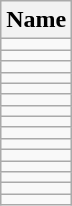<table class="wikitable">
<tr>
<th>Name</th>
</tr>
<tr>
<td></td>
</tr>
<tr>
<td></td>
</tr>
<tr>
<td></td>
</tr>
<tr>
<td></td>
</tr>
<tr>
<td></td>
</tr>
<tr>
<td></td>
</tr>
<tr>
<td></td>
</tr>
<tr>
<td></td>
</tr>
<tr>
<td></td>
</tr>
<tr>
<td></td>
</tr>
<tr>
<td></td>
</tr>
<tr>
<td></td>
</tr>
<tr>
<td></td>
</tr>
<tr>
<td></td>
</tr>
<tr>
<td></td>
</tr>
</table>
